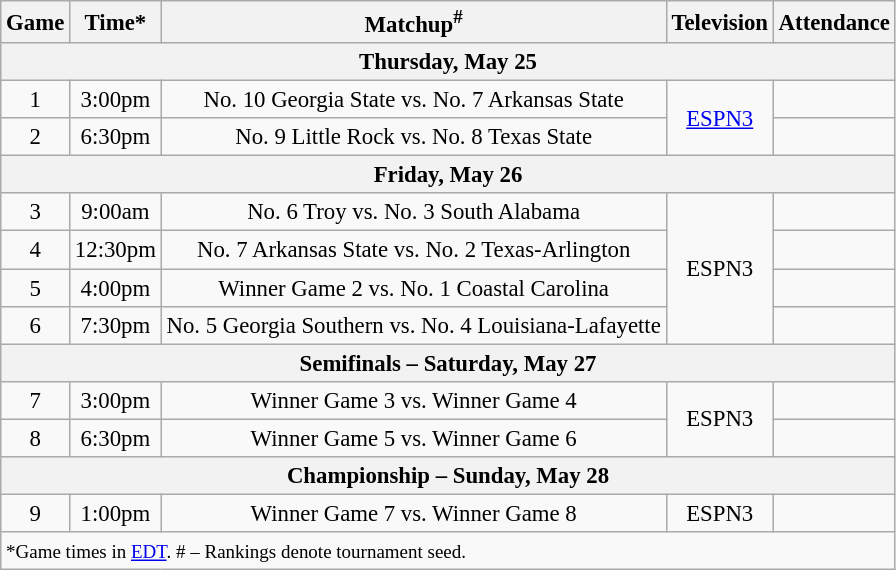<table class="wikitable" style="font-size: 95%">
<tr align="center">
<th>Game</th>
<th>Time*</th>
<th>Matchup<sup>#</sup></th>
<th>Television</th>
<th>Attendance</th>
</tr>
<tr>
<th colspan=7>Thursday, May 25</th>
</tr>
<tr>
<td style="text-align:center;">1</td>
<td style="text-align:center;">3:00pm</td>
<td style="text-align:center;">No. 10 Georgia State vs. No. 7 Arkansas State</td>
<td rowspan=2 style="text-align:center;"><a href='#'>ESPN3</a></td>
<td style="text-align:center;"></td>
</tr>
<tr>
<td style="text-align:center;">2</td>
<td style="text-align:center;">6:30pm</td>
<td style="text-align:center;">No. 9 Little Rock vs. No. 8 Texas State</td>
<td style="text-align:center;"></td>
</tr>
<tr>
<th colspan=7>Friday, May 26</th>
</tr>
<tr>
<td style="text-align:center;">3</td>
<td style="text-align:center;">9:00am</td>
<td style="text-align:center;">No. 6 Troy vs. No. 3 South Alabama</td>
<td rowspan=4 style="text-align:center;">ESPN3</td>
<td style="text-align:center;"></td>
</tr>
<tr>
<td style="text-align:center;">4</td>
<td style="text-align:center;">12:30pm</td>
<td style="text-align:center;">No. 7 Arkansas State vs. No. 2 Texas-Arlington</td>
<td style="text-align:center;"></td>
</tr>
<tr>
<td style="text-align:center;">5</td>
<td style="text-align:center;">4:00pm</td>
<td style="text-align:center;">Winner Game 2 vs. No. 1 Coastal Carolina</td>
<td style="text-align:center;"></td>
</tr>
<tr>
<td style="text-align:center;">6</td>
<td style="text-align:center;">7:30pm</td>
<td style="text-align:center;">No. 5 Georgia Southern vs. No. 4 Louisiana-Lafayette</td>
<td style="text-align:center;"></td>
</tr>
<tr>
<th colspan=7>Semifinals – Saturday, May 27</th>
</tr>
<tr>
<td style="text-align:center;">7</td>
<td style="text-align:center;">3:00pm</td>
<td style="text-align:center;">Winner Game 3 vs. Winner Game 4</td>
<td rowspan=2 style="text-align:center;">ESPN3</td>
<td style="text-align:center;"></td>
</tr>
<tr>
<td style="text-align:center;">8</td>
<td style="text-align:center;">6:30pm</td>
<td style="text-align:center;">Winner Game 5 vs. Winner Game 6</td>
<td style="text-align:center;"></td>
</tr>
<tr>
<th colspan=7>Championship – Sunday, May 28</th>
</tr>
<tr>
<td style="text-align:center;">9</td>
<td style="text-align:center;">1:00pm</td>
<td style="text-align:center;">Winner Game 7 vs. Winner Game 8</td>
<td style="text-align:center;">ESPN3</td>
<td style="text-align:center;"></td>
</tr>
<tr>
<td colspan=7><small>*Game times in <a href='#'>EDT</a>. # – Rankings denote tournament seed.</small></td>
</tr>
</table>
